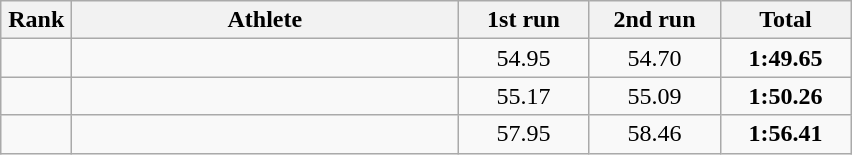<table class=wikitable style="text-align:center">
<tr>
<th width=40>Rank</th>
<th width=250>Athlete</th>
<th width=80>1st run</th>
<th width=80>2nd run</th>
<th width=80>Total</th>
</tr>
<tr>
<td></td>
<td align=left></td>
<td>54.95</td>
<td>54.70</td>
<td><strong>1:49.65</strong></td>
</tr>
<tr>
<td></td>
<td align=left></td>
<td>55.17</td>
<td>55.09</td>
<td><strong>1:50.26</strong></td>
</tr>
<tr>
<td></td>
<td align=left></td>
<td>57.95</td>
<td>58.46</td>
<td><strong>1:56.41</strong></td>
</tr>
</table>
